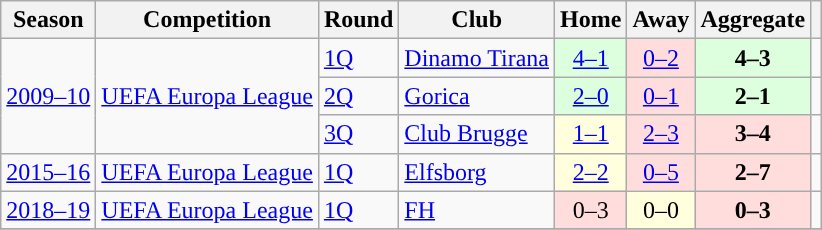<table class="wikitable">
<tr>
<th>Season</th>
<th>Competition</th>
<th>Round</th>
<th>Club</th>
<th>Home</th>
<th>Away</th>
<th>Aggregate</th>
<th></th>
</tr>
<tr>
<td rowspan="3"><a href='#'>2009–10</a></td>
<td rowspan="3"><a href='#'>UEFA Europa League</a></td>
<td><a href='#'>1Q</a></td>
<td> <a href='#'>Dinamo Tirana</a></td>
<td bgcolor="#ddffdd" style="text-align:center;"><a href='#'>4–1</a></td>
<td bgcolor="#ffdddd" style="text-align:center;"><a href='#'>0–2</a></td>
<td bgcolor="#ddffdd" style="text-align:center;"><strong>4–3</strong></td>
<td></td>
</tr>
<tr>
<td><a href='#'>2Q</a></td>
<td> <a href='#'>Gorica</a></td>
<td bgcolor="#ddffdd" style="text-align:center;"><a href='#'>2–0</a></td>
<td bgcolor="#ffdddd" style="text-align:center;"><a href='#'>0–1</a></td>
<td bgcolor="#ddffdd" style="text-align:center;"><strong>2–1</strong></td>
<td></td>
</tr>
<tr>
<td><a href='#'>3Q</a></td>
<td> <a href='#'>Club Brugge</a></td>
<td bgcolor="#ffffdd" style="text-align:center;"><a href='#'>1–1</a></td>
<td bgcolor="#ffdddd" style="text-align:center;"><a href='#'>2–3</a></td>
<td bgcolor="#ffdddd" style="text-align:center;"><strong>3–4</strong></td>
<td></td>
</tr>
<tr>
<td><a href='#'>2015–16</a></td>
<td><a href='#'>UEFA Europa League</a></td>
<td><a href='#'>1Q</a></td>
<td> <a href='#'>Elfsborg</a></td>
<td bgcolor="#ffffdd" style="text-align:center;"><a href='#'>2–2</a></td>
<td bgcolor="#ffdddd" style="text-align:center;"><a href='#'>0–5</a></td>
<td bgcolor="#ffdddd" style="text-align:center;"><strong>2–7</strong></td>
<td></td>
</tr>
<tr>
<td><a href='#'>2018–19</a></td>
<td><a href='#'>UEFA Europa League</a></td>
<td><a href='#'>1Q</a></td>
<td> <a href='#'>FH</a></td>
<td bgcolor="#ffdddd" style="text-align:center;">0–3</td>
<td bgcolor="#ffffdd" style="text-align:center;">0–0</td>
<td bgcolor="#ffdddd" style="text-align:center;"><strong>0–3</strong></td>
<td></td>
</tr>
<tr>
</tr>
</table>
